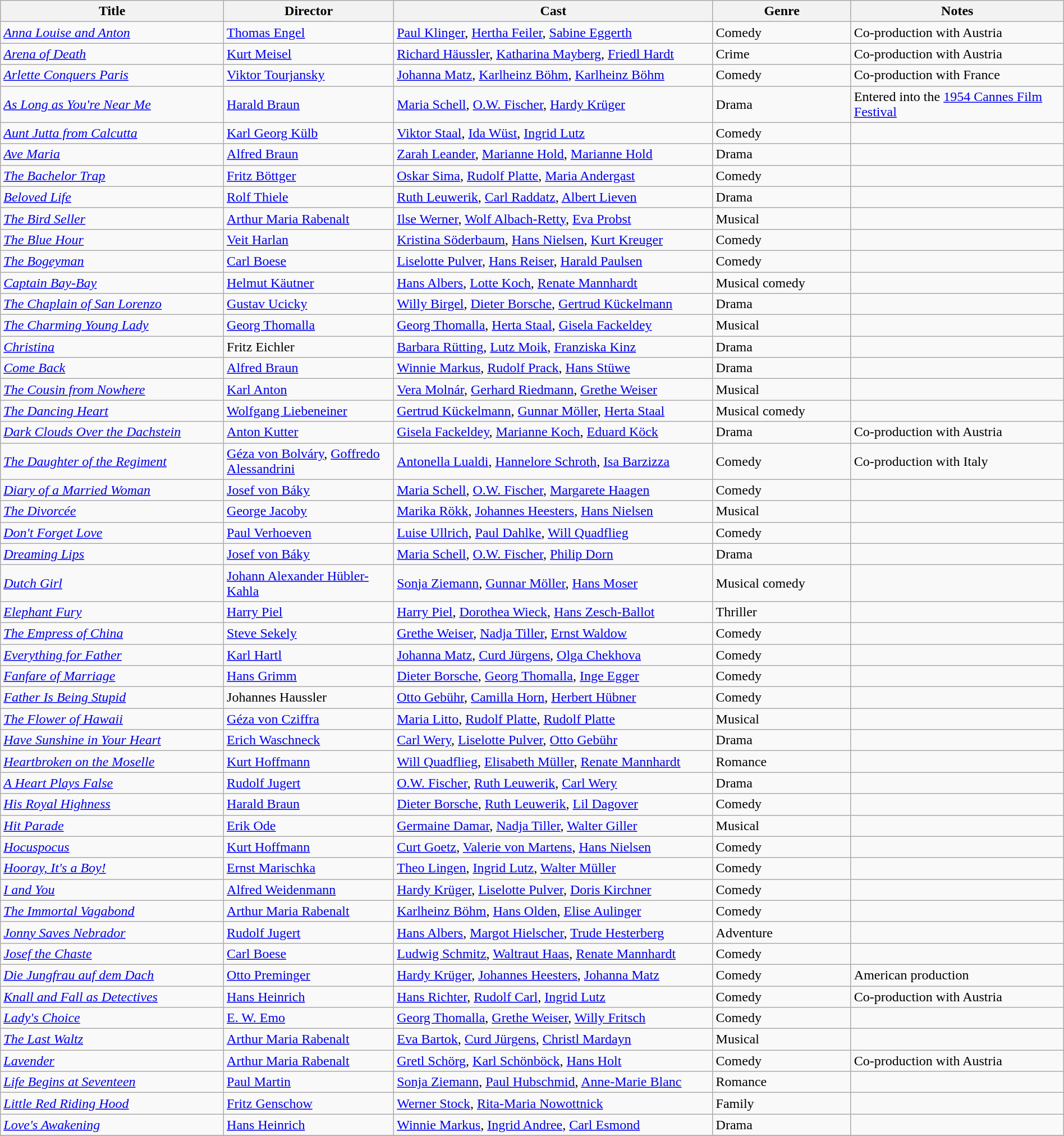<table class="wikitable" style="width:100%;">
<tr>
<th style="width:21%;">Title</th>
<th style="width:16%;">Director</th>
<th style="width:30%;">Cast</th>
<th style="width:13%;">Genre</th>
<th style="width:20%;">Notes</th>
</tr>
<tr>
<td><em><a href='#'>Anna Louise and Anton</a></em></td>
<td><a href='#'>Thomas Engel</a></td>
<td><a href='#'>Paul Klinger</a>, <a href='#'>Hertha Feiler</a>, <a href='#'>Sabine Eggerth</a></td>
<td>Comedy</td>
<td>Co-production with Austria</td>
</tr>
<tr>
<td><em><a href='#'>Arena of Death</a></em></td>
<td><a href='#'>Kurt Meisel</a></td>
<td><a href='#'>Richard Häussler</a>, <a href='#'>Katharina Mayberg</a>, <a href='#'>Friedl Hardt</a></td>
<td>Crime</td>
<td>Co-production with Austria</td>
</tr>
<tr>
<td><em><a href='#'>Arlette Conquers Paris</a></em></td>
<td><a href='#'>Viktor Tourjansky</a></td>
<td><a href='#'>Johanna Matz</a>, <a href='#'>Karlheinz Böhm</a>, <a href='#'>Karlheinz Böhm</a></td>
<td>Comedy</td>
<td>Co-production with France</td>
</tr>
<tr>
<td><em><a href='#'>As Long as You're Near Me</a></em></td>
<td><a href='#'>Harald Braun</a></td>
<td><a href='#'>Maria Schell</a>, <a href='#'>O.W. Fischer</a>, <a href='#'>Hardy Krüger</a></td>
<td>Drama</td>
<td>Entered into the <a href='#'>1954 Cannes Film Festival</a></td>
</tr>
<tr>
<td><em><a href='#'>Aunt Jutta from Calcutta</a></em></td>
<td><a href='#'>Karl Georg Külb</a></td>
<td><a href='#'>Viktor Staal</a>, <a href='#'>Ida Wüst</a>, <a href='#'>Ingrid Lutz</a></td>
<td>Comedy</td>
<td></td>
</tr>
<tr>
<td><em><a href='#'>Ave Maria</a></em></td>
<td><a href='#'>Alfred Braun</a></td>
<td><a href='#'>Zarah Leander</a>, <a href='#'>Marianne Hold</a>, <a href='#'>Marianne Hold</a></td>
<td>Drama</td>
<td></td>
</tr>
<tr>
<td><em><a href='#'>The Bachelor Trap</a></em></td>
<td><a href='#'>Fritz Böttger</a></td>
<td><a href='#'>Oskar Sima</a>, <a href='#'>Rudolf Platte</a>, <a href='#'>Maria Andergast</a></td>
<td>Comedy</td>
<td></td>
</tr>
<tr>
<td><em><a href='#'>Beloved Life</a></em></td>
<td><a href='#'>Rolf Thiele</a></td>
<td><a href='#'>Ruth Leuwerik</a>, <a href='#'>Carl Raddatz</a>, <a href='#'>Albert Lieven</a></td>
<td>Drama</td>
<td></td>
</tr>
<tr>
<td><em><a href='#'>The Bird Seller</a></em></td>
<td><a href='#'>Arthur Maria Rabenalt</a></td>
<td><a href='#'>Ilse Werner</a>, <a href='#'>Wolf Albach-Retty</a>, <a href='#'>Eva Probst</a></td>
<td>Musical</td>
<td></td>
</tr>
<tr>
<td><em><a href='#'>The Blue Hour</a></em></td>
<td><a href='#'>Veit Harlan</a></td>
<td><a href='#'>Kristina Söderbaum</a>, <a href='#'>Hans Nielsen</a>, <a href='#'>Kurt Kreuger</a></td>
<td>Comedy</td>
<td></td>
</tr>
<tr>
<td><em><a href='#'>The Bogeyman</a></em></td>
<td><a href='#'>Carl Boese</a></td>
<td><a href='#'>Liselotte Pulver</a>, <a href='#'>Hans Reiser</a>, <a href='#'>Harald Paulsen</a></td>
<td>Comedy</td>
<td></td>
</tr>
<tr>
<td><em><a href='#'>Captain Bay-Bay</a></em></td>
<td><a href='#'>Helmut Käutner</a></td>
<td><a href='#'>Hans Albers</a>, <a href='#'>Lotte Koch</a>, <a href='#'>Renate Mannhardt</a></td>
<td>Musical comedy</td>
<td></td>
</tr>
<tr>
<td><em><a href='#'>The Chaplain of San Lorenzo</a></em></td>
<td><a href='#'>Gustav Ucicky</a></td>
<td><a href='#'>Willy Birgel</a>, <a href='#'>Dieter Borsche</a>, <a href='#'>Gertrud Kückelmann</a></td>
<td>Drama</td>
<td></td>
</tr>
<tr>
<td><em><a href='#'>The Charming Young Lady</a></em></td>
<td><a href='#'>Georg Thomalla</a></td>
<td><a href='#'>Georg Thomalla</a>, <a href='#'>Herta Staal</a>, <a href='#'>Gisela Fackeldey</a></td>
<td>Musical</td>
<td></td>
</tr>
<tr>
<td><em><a href='#'>Christina</a></em></td>
<td>Fritz Eichler</td>
<td><a href='#'>Barbara Rütting</a>, <a href='#'>Lutz Moik</a>, <a href='#'>Franziska Kinz</a></td>
<td>Drama</td>
<td></td>
</tr>
<tr>
<td><em><a href='#'>Come Back</a></em></td>
<td><a href='#'>Alfred Braun</a></td>
<td><a href='#'>Winnie Markus</a>, <a href='#'>Rudolf Prack</a>, <a href='#'>Hans Stüwe</a></td>
<td>Drama</td>
<td></td>
</tr>
<tr>
<td><em><a href='#'>The Cousin from Nowhere</a></em></td>
<td><a href='#'>Karl Anton</a></td>
<td><a href='#'>Vera Molnár</a>, <a href='#'>Gerhard Riedmann</a>, <a href='#'>Grethe Weiser</a></td>
<td>Musical</td>
<td></td>
</tr>
<tr>
<td><em><a href='#'>The Dancing Heart</a></em></td>
<td><a href='#'>Wolfgang Liebeneiner</a></td>
<td><a href='#'>Gertrud Kückelmann</a>, <a href='#'>Gunnar Möller</a>, <a href='#'>Herta Staal</a></td>
<td>Musical comedy</td>
<td></td>
</tr>
<tr>
<td><em><a href='#'>Dark Clouds Over the Dachstein</a></em></td>
<td><a href='#'>Anton Kutter</a></td>
<td><a href='#'>Gisela Fackeldey</a>, <a href='#'>Marianne Koch</a>, <a href='#'>Eduard Köck</a></td>
<td>Drama</td>
<td>Co-production with Austria</td>
</tr>
<tr>
<td><em><a href='#'>The Daughter of the Regiment</a></em></td>
<td><a href='#'>Géza von Bolváry</a>, <a href='#'>Goffredo Alessandrini</a></td>
<td><a href='#'>Antonella Lualdi</a>, <a href='#'>Hannelore Schroth</a>, <a href='#'>Isa Barzizza</a></td>
<td>Comedy</td>
<td>Co-production with Italy</td>
</tr>
<tr>
<td><em><a href='#'>Diary of a Married Woman</a></em></td>
<td><a href='#'>Josef von Báky</a></td>
<td><a href='#'>Maria Schell</a>, <a href='#'>O.W. Fischer</a>, <a href='#'>Margarete Haagen</a></td>
<td>Comedy</td>
<td></td>
</tr>
<tr>
<td><em><a href='#'>The Divorcée</a></em></td>
<td><a href='#'>George Jacoby</a></td>
<td><a href='#'>Marika Rökk</a>, <a href='#'>Johannes Heesters</a>, <a href='#'>Hans Nielsen</a></td>
<td>Musical</td>
<td></td>
</tr>
<tr>
<td><em><a href='#'>Don't Forget Love</a></em></td>
<td><a href='#'>Paul Verhoeven</a></td>
<td><a href='#'>Luise Ullrich</a>, <a href='#'>Paul Dahlke</a>, <a href='#'>Will Quadflieg</a></td>
<td>Comedy</td>
<td></td>
</tr>
<tr>
<td><em><a href='#'>Dreaming Lips</a></em></td>
<td><a href='#'>Josef von Báky</a></td>
<td><a href='#'>Maria Schell</a>, <a href='#'>O.W. Fischer</a>, <a href='#'>Philip Dorn</a></td>
<td>Drama</td>
<td></td>
</tr>
<tr>
<td><em><a href='#'>Dutch Girl</a></em></td>
<td><a href='#'>Johann Alexander Hübler-Kahla</a></td>
<td><a href='#'>Sonja Ziemann</a>, <a href='#'>Gunnar Möller</a>, <a href='#'>Hans Moser</a></td>
<td>Musical comedy</td>
<td></td>
</tr>
<tr>
<td><em><a href='#'>Elephant Fury</a></em></td>
<td><a href='#'>Harry Piel</a></td>
<td><a href='#'>Harry Piel</a>, <a href='#'>Dorothea Wieck</a>, <a href='#'>Hans Zesch-Ballot</a></td>
<td>Thriller</td>
<td></td>
</tr>
<tr>
<td><em><a href='#'>The Empress of China</a></em></td>
<td><a href='#'>Steve Sekely</a></td>
<td><a href='#'>Grethe Weiser</a>, <a href='#'>Nadja Tiller</a>, <a href='#'>Ernst Waldow</a></td>
<td>Comedy</td>
<td></td>
</tr>
<tr>
<td><em><a href='#'>Everything for Father</a></em></td>
<td><a href='#'>Karl Hartl</a></td>
<td><a href='#'>Johanna Matz</a>, <a href='#'>Curd Jürgens</a>, <a href='#'>Olga Chekhova</a></td>
<td>Comedy</td>
<td></td>
</tr>
<tr>
<td><em><a href='#'>Fanfare of Marriage</a></em></td>
<td><a href='#'>Hans Grimm</a></td>
<td><a href='#'>Dieter Borsche</a>, <a href='#'>Georg Thomalla</a>, <a href='#'>Inge Egger</a></td>
<td>Comedy</td>
<td></td>
</tr>
<tr>
<td><em><a href='#'>Father Is Being Stupid</a></em></td>
<td>Johannes Haussler</td>
<td><a href='#'>Otto Gebühr</a>, <a href='#'>Camilla Horn</a>, <a href='#'>Herbert Hübner</a></td>
<td>Comedy</td>
<td></td>
</tr>
<tr>
<td><em><a href='#'>The Flower of Hawaii</a></em></td>
<td><a href='#'>Géza von Cziffra</a></td>
<td><a href='#'>Maria Litto</a>, <a href='#'>Rudolf Platte</a>, <a href='#'>Rudolf Platte</a></td>
<td>Musical</td>
<td></td>
</tr>
<tr>
<td><em><a href='#'>Have Sunshine in Your Heart</a></em></td>
<td><a href='#'>Erich Waschneck</a></td>
<td><a href='#'>Carl Wery</a>, <a href='#'>Liselotte Pulver</a>, <a href='#'>Otto Gebühr</a></td>
<td>Drama</td>
<td></td>
</tr>
<tr>
<td><em><a href='#'>Heartbroken on the Moselle</a></em></td>
<td><a href='#'>Kurt Hoffmann</a></td>
<td><a href='#'>Will Quadflieg</a>, <a href='#'>Elisabeth Müller</a>, <a href='#'>Renate Mannhardt</a></td>
<td>Romance</td>
<td></td>
</tr>
<tr>
<td><em><a href='#'>A Heart Plays False</a></em></td>
<td><a href='#'>Rudolf Jugert</a></td>
<td><a href='#'>O.W. Fischer</a>, <a href='#'>Ruth Leuwerik</a>, <a href='#'>Carl Wery</a></td>
<td>Drama</td>
<td></td>
</tr>
<tr>
<td><em><a href='#'>His Royal Highness</a></em></td>
<td><a href='#'>Harald Braun</a></td>
<td><a href='#'>Dieter Borsche</a>, <a href='#'>Ruth Leuwerik</a>, <a href='#'>Lil Dagover</a></td>
<td>Comedy</td>
<td></td>
</tr>
<tr>
<td><em><a href='#'>Hit Parade</a></em></td>
<td><a href='#'>Erik Ode</a></td>
<td><a href='#'>Germaine Damar</a>, <a href='#'>Nadja Tiller</a>, <a href='#'>Walter Giller</a></td>
<td>Musical</td>
<td></td>
</tr>
<tr>
<td><em><a href='#'>Hocuspocus</a></em></td>
<td><a href='#'>Kurt Hoffmann</a></td>
<td><a href='#'>Curt Goetz</a>, <a href='#'>Valerie von Martens</a>, <a href='#'>Hans Nielsen</a></td>
<td>Comedy</td>
<td></td>
</tr>
<tr>
<td><em><a href='#'>Hooray, It's a Boy!</a></em></td>
<td><a href='#'>Ernst Marischka</a></td>
<td><a href='#'>Theo Lingen</a>, <a href='#'>Ingrid Lutz</a>, <a href='#'>Walter Müller</a></td>
<td>Comedy</td>
<td></td>
</tr>
<tr>
<td><em><a href='#'>I and You</a></em></td>
<td><a href='#'>Alfred Weidenmann</a></td>
<td><a href='#'>Hardy Krüger</a>, <a href='#'>Liselotte Pulver</a>, <a href='#'>Doris Kirchner</a></td>
<td>Comedy</td>
<td></td>
</tr>
<tr>
<td><em><a href='#'>The Immortal Vagabond</a></em></td>
<td><a href='#'>Arthur Maria Rabenalt</a></td>
<td><a href='#'>Karlheinz Böhm</a>, <a href='#'>Hans Olden</a>, <a href='#'>Elise Aulinger</a></td>
<td>Comedy</td>
<td></td>
</tr>
<tr>
<td><em><a href='#'>Jonny Saves Nebrador</a></em></td>
<td><a href='#'>Rudolf Jugert</a></td>
<td><a href='#'>Hans Albers</a>, <a href='#'>Margot Hielscher</a>, <a href='#'>Trude Hesterberg</a></td>
<td>Adventure</td>
<td></td>
</tr>
<tr>
<td><em><a href='#'>Josef the Chaste</a></em></td>
<td><a href='#'>Carl Boese</a></td>
<td><a href='#'>Ludwig Schmitz</a>, <a href='#'>Waltraut Haas</a>, <a href='#'>Renate Mannhardt</a></td>
<td>Comedy</td>
<td></td>
</tr>
<tr>
<td><em><a href='#'>Die Jungfrau auf dem Dach</a></em></td>
<td><a href='#'>Otto Preminger</a></td>
<td><a href='#'>Hardy Krüger</a>, <a href='#'>Johannes Heesters</a>, <a href='#'>Johanna Matz</a></td>
<td>Comedy</td>
<td>American production</td>
</tr>
<tr>
<td><em><a href='#'>Knall and Fall as Detectives</a></em></td>
<td><a href='#'>Hans Heinrich</a></td>
<td><a href='#'>Hans Richter</a>, <a href='#'>Rudolf Carl</a>, <a href='#'>Ingrid Lutz</a></td>
<td>Comedy</td>
<td>Co-production with Austria</td>
</tr>
<tr>
<td><em><a href='#'>Lady's Choice</a></em></td>
<td><a href='#'>E. W. Emo</a></td>
<td><a href='#'>Georg Thomalla</a>, <a href='#'>Grethe Weiser</a>, <a href='#'>Willy Fritsch</a></td>
<td>Comedy</td>
<td></td>
</tr>
<tr>
<td><em><a href='#'>The Last Waltz</a></em></td>
<td><a href='#'>Arthur Maria Rabenalt</a></td>
<td><a href='#'>Eva Bartok</a>, <a href='#'>Curd Jürgens</a>, <a href='#'>Christl Mardayn</a></td>
<td>Musical</td>
<td></td>
</tr>
<tr>
<td><em><a href='#'>Lavender</a></em></td>
<td><a href='#'>Arthur Maria Rabenalt</a></td>
<td><a href='#'>Gretl Schörg</a>, <a href='#'>Karl Schönböck</a>, <a href='#'>Hans Holt</a></td>
<td>Comedy</td>
<td>Co-production with Austria</td>
</tr>
<tr>
<td><em><a href='#'>Life Begins at Seventeen</a></em></td>
<td><a href='#'>Paul Martin</a></td>
<td><a href='#'>Sonja Ziemann</a>, <a href='#'>Paul Hubschmid</a>, <a href='#'>Anne-Marie Blanc</a></td>
<td>Romance</td>
<td></td>
</tr>
<tr>
<td><em><a href='#'>Little Red Riding Hood</a></em></td>
<td><a href='#'>Fritz Genschow</a></td>
<td><a href='#'>Werner Stock</a>, <a href='#'>Rita-Maria Nowottnick</a></td>
<td>Family</td>
<td></td>
</tr>
<tr>
<td><em><a href='#'>Love's Awakening</a></em></td>
<td><a href='#'>Hans Heinrich</a></td>
<td><a href='#'>Winnie Markus</a>, <a href='#'>Ingrid Andree</a>, <a href='#'>Carl Esmond</a></td>
<td>Drama</td>
<td></td>
</tr>
<tr>
</tr>
</table>
